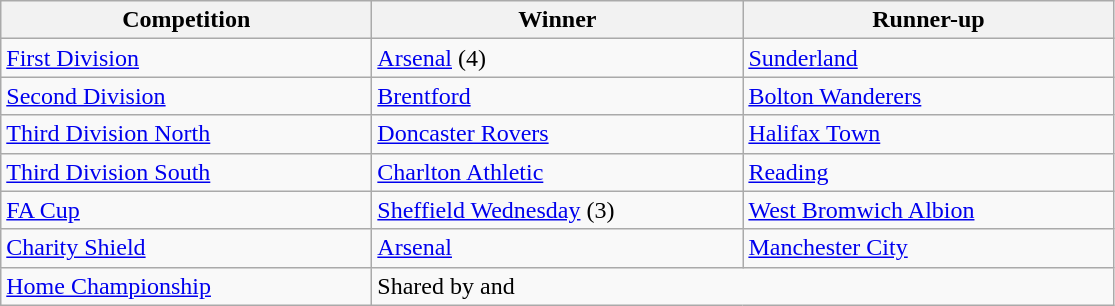<table class="wikitable">
<tr>
<th style="width:15em">Competition</th>
<th style="width:15em">Winner</th>
<th style="width:15em">Runner-up</th>
</tr>
<tr>
<td><a href='#'>First Division</a></td>
<td><a href='#'>Arsenal</a> (4)</td>
<td><a href='#'>Sunderland</a></td>
</tr>
<tr>
<td><a href='#'>Second Division</a></td>
<td><a href='#'>Brentford</a></td>
<td><a href='#'>Bolton Wanderers</a></td>
</tr>
<tr>
<td><a href='#'>Third Division North</a></td>
<td><a href='#'>Doncaster Rovers</a></td>
<td><a href='#'>Halifax Town</a></td>
</tr>
<tr>
<td><a href='#'>Third Division South</a></td>
<td><a href='#'>Charlton Athletic</a></td>
<td><a href='#'>Reading</a></td>
</tr>
<tr>
<td><a href='#'>FA Cup</a></td>
<td><a href='#'>Sheffield Wednesday</a> (3)</td>
<td><a href='#'>West Bromwich Albion</a></td>
</tr>
<tr>
<td><a href='#'>Charity Shield</a></td>
<td><a href='#'>Arsenal</a></td>
<td><a href='#'>Manchester City</a></td>
</tr>
<tr>
<td><a href='#'>Home Championship</a></td>
<td colspan=2>Shared by  and </td>
</tr>
</table>
